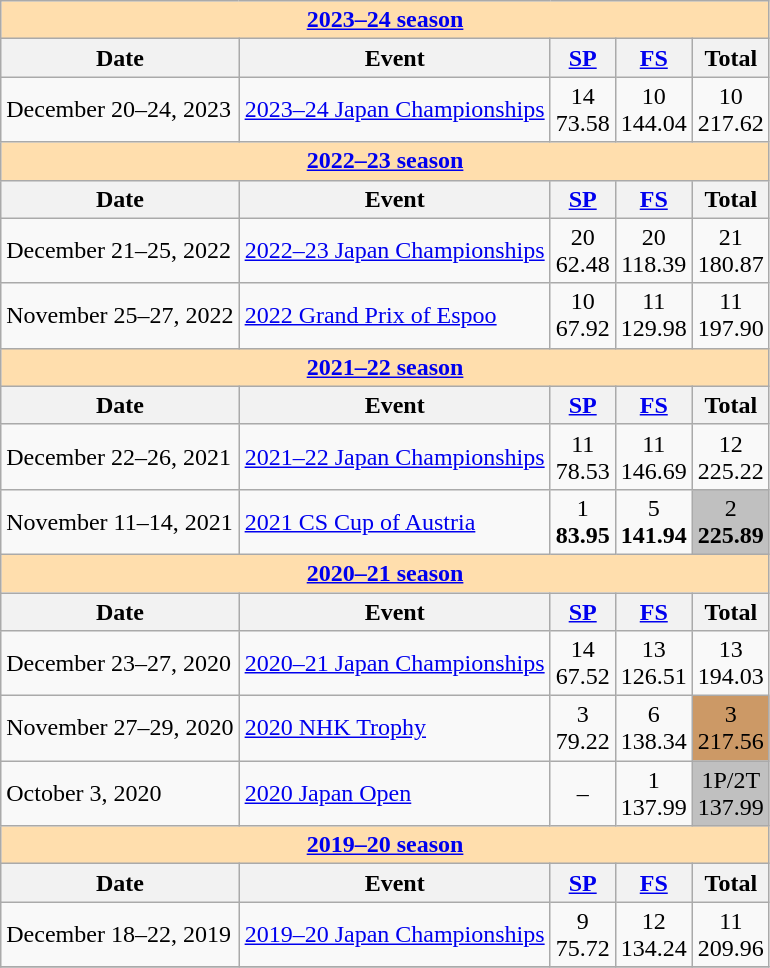<table class="wikitable">
<tr>
<th style="background-color: #ffdead;" colspan=5><a href='#'>2023–24 season</a></th>
</tr>
<tr>
<th>Date</th>
<th>Event</th>
<th><a href='#'>SP</a></th>
<th><a href='#'>FS</a></th>
<th>Total</th>
</tr>
<tr>
<td>December 20–24, 2023</td>
<td><a href='#'>2023–24 Japan Championships</a></td>
<td align=center>14 <br> 73.58</td>
<td align=center>10 <br> 144.04</td>
<td align=center>10 <br> 217.62</td>
</tr>
<tr>
<th style="background-color: #ffdead;" colspan=5><a href='#'>2022–23 season</a></th>
</tr>
<tr>
<th>Date</th>
<th>Event</th>
<th><a href='#'>SP</a></th>
<th><a href='#'>FS</a></th>
<th>Total</th>
</tr>
<tr>
<td>December 21–25, 2022</td>
<td><a href='#'>2022–23 Japan Championships</a></td>
<td align=center>20 <br> 62.48</td>
<td align=center>20 <br> 118.39</td>
<td align=center>21 <br> 180.87</td>
</tr>
<tr>
<td>November 25–27, 2022</td>
<td><a href='#'>2022 Grand Prix of Espoo</a></td>
<td align="center">10 <br> 67.92</td>
<td align="center">11 <br> 129.98</td>
<td align="center">11 <br> 197.90</td>
</tr>
<tr>
<th style="background-color: #ffdead;" colspan=5><a href='#'>2021–22 season</a></th>
</tr>
<tr>
<th>Date</th>
<th>Event</th>
<th><a href='#'>SP</a></th>
<th><a href='#'>FS</a></th>
<th>Total</th>
</tr>
<tr>
<td>December 22–26, 2021</td>
<td><a href='#'>2021–22 Japan Championships</a></td>
<td align=center>11 <br> 78.53</td>
<td align=center>11 <br> 146.69</td>
<td align=center>12 <br> 225.22</td>
</tr>
<tr>
<td>November 11–14, 2021</td>
<td><a href='#'>2021 CS Cup of Austria</a></td>
<td align="center">1 <br> <strong>83.95</strong></td>
<td align="center">5 <br> <strong>141.94</strong></td>
<td align="center" bgcolor=silver>2 <br> <strong>225.89</strong></td>
</tr>
<tr>
<th style="background-color: #ffdead;" colspan=5><a href='#'>2020–21 season</a></th>
</tr>
<tr>
<th>Date</th>
<th>Event</th>
<th><a href='#'>SP</a></th>
<th><a href='#'>FS</a></th>
<th>Total</th>
</tr>
<tr>
<td>December 23–27, 2020</td>
<td><a href='#'>2020–21 Japan Championships</a></td>
<td align=center>14 <br> 67.52</td>
<td align=center>13 <br> 126.51</td>
<td align=center>13 <br> 194.03</td>
</tr>
<tr>
<td>November 27–29, 2020</td>
<td><a href='#'>2020 NHK Trophy</a></td>
<td align="center">3 <br> 79.22</td>
<td align="center">6 <br> 138.34</td>
<td align="center" bgcolor=cc9966>3 <br> 217.56</td>
</tr>
<tr>
<td>October 3, 2020</td>
<td><a href='#'>2020 Japan Open</a></td>
<td align="center">–</td>
<td align="center">1 <br> 137.99</td>
<td align="center" bgcolor=silver>1P/2T <br> 137.99</td>
</tr>
<tr>
<th style="background-color: #ffdead;" colspan=5><a href='#'>2019–20 season</a></th>
</tr>
<tr>
<th>Date</th>
<th>Event</th>
<th><a href='#'>SP</a></th>
<th><a href='#'>FS</a></th>
<th>Total</th>
</tr>
<tr>
<td>December 18–22, 2019</td>
<td><a href='#'>2019–20 Japan Championships</a></td>
<td align=center>9 <br> 75.72</td>
<td align=center>12 <br> 134.24</td>
<td align=center>11 <br> 209.96</td>
</tr>
<tr>
</tr>
</table>
